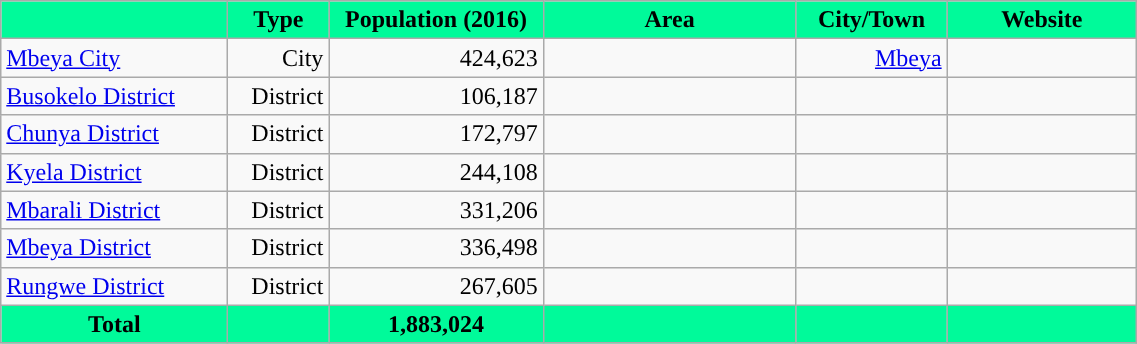<table class="wikitable sortable" style="text-align:right">
<tr>
<th style="width: 18%;background-color:MediumSpringGreen"" class=unsortable></th>
<th scope=col style="width: 8%;background-color:MediumSpringGreen"">Type</th>
<th scope=col style="width: 17%;background-color:MediumSpringGreen">Population (2016)</th>
<th scope=col style="width: 20%;background-color:MediumSpringGreen"">Area</th>
<th scope=col style="width: 12%;background-color:MediumSpringGreen" class=unsortable>City/Town</th>
<th scope=col style="width: 15%;background-color:MediumSpringGreen" class=unsortable>Website</th>
</tr>
<tr>
<td style="text-align:left;"><a href='#'>Mbeya City</a></td>
<td>City</td>
<td>424,623</td>
<td></td>
<td><a href='#'>Mbeya</a></td>
<td></td>
</tr>
<tr>
<td style="text-align:left;"><a href='#'>Busokelo District</a></td>
<td>District</td>
<td>106,187</td>
<td></td>
<td></td>
<td></td>
</tr>
<tr>
<td style="text-align:left;"><a href='#'>Chunya District</a></td>
<td>District</td>
<td>172,797</td>
<td></td>
<td></td>
<td></td>
</tr>
<tr>
<td style="text-align:left;"><a href='#'>Kyela District</a></td>
<td>District</td>
<td>244,108</td>
<td></td>
<td></td>
<td></td>
</tr>
<tr>
<td style="text-align:left;"><a href='#'>Mbarali District</a></td>
<td>District</td>
<td>331,206</td>
<td></td>
<td></td>
<td></td>
</tr>
<tr>
<td style="text-align:left;"><a href='#'>Mbeya District</a></td>
<td>District</td>
<td>336,498</td>
<td></td>
<td></td>
<td></td>
</tr>
<tr>
<td style="text-align:left;"><a href='#'>Rungwe District</a></td>
<td>District</td>
<td>267,605</td>
<td></td>
<td></td>
<td></td>
</tr>
<tr>
<th style="background-color:MediumSpringGreen">Total</th>
<th style="background-color:MediumSpringGreen"></th>
<th style="background-color:MediumSpringGreen">1,883,024</th>
<th style="background-color:MediumSpringGreen"></th>
<th style="background-color:MediumSpringGreen"></th>
<th style="background-color:MediumSpringGreen"></th>
</tr>
</table>
